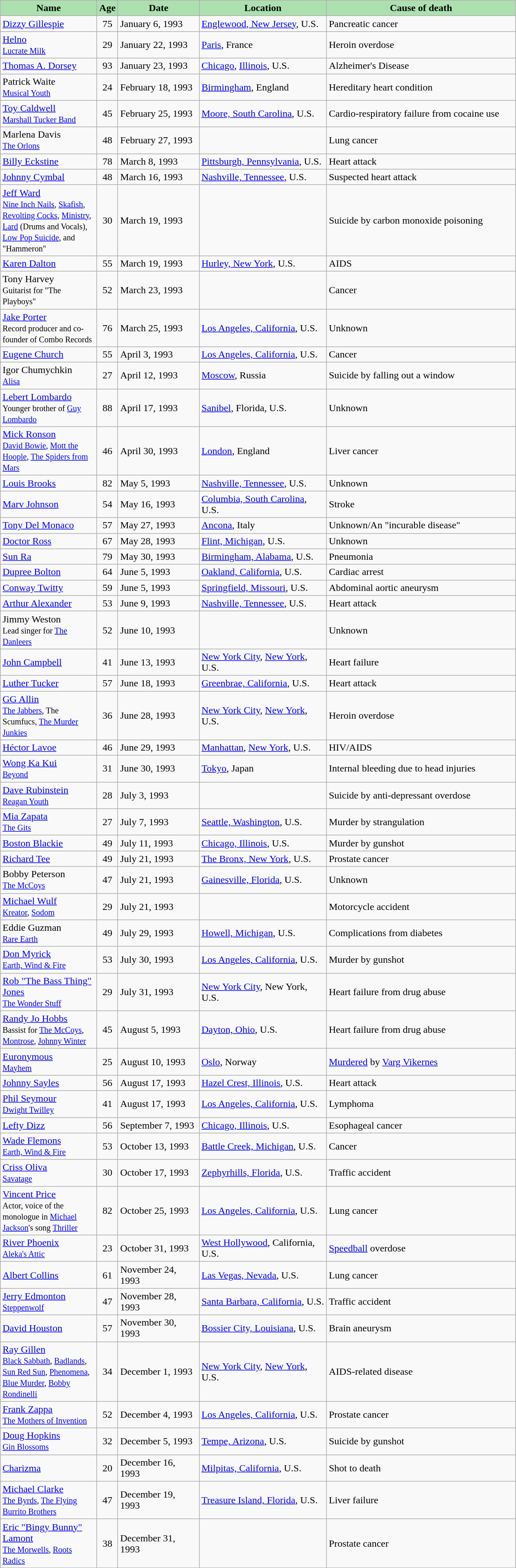<table class="wikitable sortable">
<tr>
<th style="background:#ace1af; color:black; width:150px;">Name</th>
<th style="background:#ace1af; color:black; width:25px;">Age</th>
<th style="background:#ace1af; color:black; width:125px;">Date</th>
<th style="background:#ace1af; color:black; width:200px;">Location</th>
<th style="background:#ace1af; color:black; width:300px;">Cause of death</th>
</tr>
<tr>
<td><a href='#'>Dizzy Gillespie</a></td>
<td style="text-align:center;">75</td>
<td>January 6, 1993</td>
<td><a href='#'>Englewood, New Jersey</a>, U.S.</td>
<td>Pancreatic cancer</td>
</tr>
<tr>
<td><a href='#'>Helno</a> <br><small><a href='#'>Lucrate Milk</a></small></td>
<td style="text-align:center;">29</td>
<td>January 22, 1993</td>
<td><a href='#'>Paris</a>, France</td>
<td>Heroin overdose</td>
</tr>
<tr>
<td><a href='#'>Thomas A. Dorsey</a></td>
<td style="text-align:center;">93</td>
<td>January 23, 1993</td>
<td><a href='#'>Chicago</a>, <a href='#'>Illinois</a>, U.S.</td>
<td>Alzheimer's Disease</td>
</tr>
<tr>
<td>Patrick Waite <br><small><a href='#'>Musical Youth</a></small></td>
<td style="text-align:center;">24</td>
<td>February 18, 1993</td>
<td><a href='#'>Birmingham</a>, England</td>
<td>Hereditary heart condition</td>
</tr>
<tr>
<td><a href='#'>Toy Caldwell</a> <br><small><a href='#'>Marshall Tucker Band</a></small></td>
<td style="text-align:center;">45</td>
<td>February 25, 1993</td>
<td><a href='#'>Moore, South Carolina</a>, U.S.</td>
<td>Cardio-respiratory failure from cocaine use</td>
</tr>
<tr>
<td>Marlena Davis <br><small><a href='#'>The Orlons</a></small></td>
<td style="text-align:center;">48</td>
<td>February 27, 1993</td>
<td></td>
<td>Lung cancer</td>
</tr>
<tr>
<td><a href='#'>Billy Eckstine</a></td>
<td style="text-align:center;">78</td>
<td>March 8, 1993</td>
<td><a href='#'>Pittsburgh, Pennsylvania</a>, U.S.</td>
<td>Heart attack</td>
</tr>
<tr>
<td><a href='#'>Johnny Cymbal</a></td>
<td style="text-align:center;">48</td>
<td>March 16, 1993</td>
<td><a href='#'>Nashville, Tennessee</a>, U.S.</td>
<td>Suspected heart attack</td>
</tr>
<tr>
<td><a href='#'>Jeff Ward</a> <br><small><a href='#'>Nine Inch Nails</a>, <a href='#'>Skafish</a>, <a href='#'>Revolting Cocks</a>, <a href='#'>Ministry</a>, <a href='#'>Lard</a> (Drums and Vocals), <a href='#'>Low Pop Suicide</a>, and "Hammeron"</small></td>
<td style="text-align:center;">30</td>
<td>March 19, 1993</td>
<td></td>
<td>Suicide by carbon monoxide poisoning</td>
</tr>
<tr>
<td><a href='#'>Karen Dalton</a></td>
<td style="text-align:center;">55</td>
<td>March 19, 1993</td>
<td><a href='#'>Hurley, New York</a>, U.S.</td>
<td>AIDS</td>
</tr>
<tr>
<td>Tony Harvey <br><small>Guitarist for "The Playboys"</small></td>
<td style="text-align:center;">52</td>
<td>March 23, 1993</td>
<td></td>
<td>Cancer</td>
</tr>
<tr>
<td><a href='#'>Jake Porter</a> <br><small>Record producer and co-founder of Combo Records</small></td>
<td style="text-align:center;">76</td>
<td>March 25, 1993</td>
<td><a href='#'>Los Angeles, California</a>, U.S.</td>
<td>Unknown</td>
</tr>
<tr>
<td><a href='#'>Eugene Church</a></td>
<td style="text-align:center;">55</td>
<td>April 3, 1993</td>
<td><a href='#'>Los Angeles, California</a>, U.S.</td>
<td>Cancer</td>
</tr>
<tr>
<td>Igor Chumychkin <br><small><a href='#'>Alisa</a></small></td>
<td style="text-align:center;">27</td>
<td>April 12, 1993</td>
<td><a href='#'>Moscow</a>, Russia</td>
<td>Suicide by falling out a window</td>
</tr>
<tr>
<td><a href='#'>Lebert Lombardo</a> <br><small>Younger brother of <a href='#'>Guy Lombardo</a></small></td>
<td style="text-align:center;">88</td>
<td>April 17, 1993</td>
<td><a href='#'>Sanibel</a>, Florida, U.S.</td>
<td>Unknown</td>
</tr>
<tr>
<td><a href='#'>Mick Ronson</a> <br><small><a href='#'>David Bowie</a>, <a href='#'>Mott the Hoople</a>, <a href='#'>The Spiders from Mars</a></small></td>
<td style="text-align:center;">46</td>
<td>April 30, 1993</td>
<td><a href='#'>London</a>, England</td>
<td>Liver cancer</td>
</tr>
<tr>
<td><a href='#'>Louis Brooks</a></td>
<td style="text-align:center;">82</td>
<td>May 5, 1993</td>
<td><a href='#'>Nashville, Tennessee</a>, U.S.</td>
<td>Unknown</td>
</tr>
<tr>
<td><a href='#'>Marv Johnson</a></td>
<td style="text-align:center;">54</td>
<td>May 16, 1993</td>
<td><a href='#'>Columbia, South Carolina</a>, U.S.</td>
<td>Stroke</td>
</tr>
<tr>
<td><a href='#'>Tony Del Monaco</a></td>
<td style="text-align:center;">57</td>
<td>May 27, 1993</td>
<td><a href='#'>Ancona</a>, Italy</td>
<td>Unknown/An "incurable disease"</td>
</tr>
<tr>
<td><a href='#'>Doctor Ross</a></td>
<td style="text-align:center;">67</td>
<td>May 28, 1993</td>
<td><a href='#'>Flint, Michigan</a>, U.S.</td>
<td>Unknown</td>
</tr>
<tr>
<td><a href='#'>Sun Ra</a></td>
<td style="text-align:center;">79</td>
<td>May 30, 1993</td>
<td><a href='#'>Birmingham, Alabama</a>, U.S.</td>
<td>Pneumonia</td>
</tr>
<tr>
<td><a href='#'>Dupree Bolton</a></td>
<td style="text-align:center;">64</td>
<td>June 5, 1993</td>
<td><a href='#'>Oakland, California</a>, U.S.</td>
<td>Cardiac arrest</td>
</tr>
<tr>
<td><a href='#'>Conway Twitty</a></td>
<td style="text-align:center;">59</td>
<td>June 5, 1993</td>
<td><a href='#'>Springfield, Missouri</a>, U.S.</td>
<td>Abdominal aortic aneurysm</td>
</tr>
<tr>
<td><a href='#'>Arthur Alexander</a></td>
<td style="text-align:center;">53</td>
<td>June 9, 1993</td>
<td><a href='#'>Nashville, Tennessee</a>, U.S.</td>
<td>Heart attack</td>
</tr>
<tr>
<td>Jimmy Weston <br><small>Lead singer for <a href='#'>The Danleers</a></small></td>
<td style="text-align:center;">52</td>
<td>June 10, 1993</td>
<td></td>
<td>Unknown</td>
</tr>
<tr>
<td><a href='#'>John Campbell</a></td>
<td style="text-align:center;">41</td>
<td>June 13, 1993</td>
<td><a href='#'>New York City</a>, <a href='#'>New York</a>, U.S.</td>
<td>Heart failure</td>
</tr>
<tr>
<td><a href='#'>Luther Tucker</a></td>
<td style="text-align:center;">57</td>
<td>June 18, 1993</td>
<td><a href='#'>Greenbrae, California</a>, U.S.</td>
<td>Heart attack</td>
</tr>
<tr>
<td><a href='#'>GG Allin</a> <br><small><a href='#'>The Jabbers</a>, The Scumfucs, <a href='#'>The Murder Junkies</a></small></td>
<td style="text-align:center;">36</td>
<td>June 28, 1993</td>
<td><a href='#'>New York City</a>, <a href='#'>New York</a>, U.S.</td>
<td>Heroin overdose</td>
</tr>
<tr>
<td><a href='#'>Héctor Lavoe</a></td>
<td style="text-align:center">46</td>
<td>June 29, 1993</td>
<td><a href='#'>Manhattan</a>, <a href='#'>New York</a>, U.S.</td>
<td>HIV/AIDS</td>
</tr>
<tr>
<td><a href='#'>Wong Ka Kui</a> <br><small><a href='#'>Beyond</a></small></td>
<td style="text-align:center;">31</td>
<td>June 30, 1993</td>
<td><a href='#'>Tokyo</a>, Japan</td>
<td>Internal bleeding due to head injuries</td>
</tr>
<tr>
<td><a href='#'>Dave Rubinstein</a> <br><small><a href='#'>Reagan Youth</a></small></td>
<td style="text-align:center;">28</td>
<td>July 3, 1993</td>
<td></td>
<td>Suicide by anti-depressant overdose</td>
</tr>
<tr>
<td><a href='#'>Mia Zapata</a> <br><small><a href='#'>The Gits</a></small></td>
<td style="text-align:center;">27</td>
<td>July 7, 1993</td>
<td><a href='#'>Seattle, Washington</a>, U.S.</td>
<td>Murder by strangulation</td>
</tr>
<tr>
<td><a href='#'>Boston Blackie</a></td>
<td style="text-align:center;">49</td>
<td>July 11, 1993</td>
<td><a href='#'>Chicago, Illinois</a>, U.S.</td>
<td>Murder by gunshot</td>
</tr>
<tr>
<td><a href='#'>Richard Tee</a></td>
<td style="text-align:center;">49</td>
<td>July 21, 1993</td>
<td><a href='#'>The Bronx, New York</a>, U.S.</td>
<td>Prostate cancer</td>
</tr>
<tr>
<td>Bobby Peterson <br><small><a href='#'>The McCoys</a></small></td>
<td style="text-align:center;">47</td>
<td>July 21, 1993</td>
<td><a href='#'>Gainesville, Florida</a>, U.S.</td>
<td>Unknown</td>
</tr>
<tr>
<td><a href='#'>Michael Wulf</a> <br><small><a href='#'>Kreator</a>, <a href='#'>Sodom</a></small></td>
<td style="text-align:center;">29</td>
<td>July 21, 1993</td>
<td></td>
<td>Motorcycle accident</td>
</tr>
<tr>
<td>Eddie Guzman <br><small><a href='#'>Rare Earth</a></small></td>
<td style="text-align:center;">49</td>
<td>July 29, 1993</td>
<td><a href='#'>Howell, Michigan</a>, U.S.</td>
<td>Complications from diabetes</td>
</tr>
<tr>
<td><a href='#'>Don Myrick</a> <br><small><a href='#'>Earth, Wind & Fire</a></small></td>
<td style="text-align:center;">53</td>
<td>July 30, 1993</td>
<td><a href='#'>Los Angeles, California</a>, U.S.</td>
<td>Murder by gunshot</td>
</tr>
<tr>
<td><a href='#'>Rob "The Bass Thing" Jones</a> <br><small><a href='#'>The Wonder Stuff</a></small></td>
<td style="text-align:center;">29</td>
<td>July 31, 1993</td>
<td><a href='#'>New York City</a>, New York, U.S.</td>
<td>Heart failure from drug abuse</td>
</tr>
<tr>
<td><a href='#'>Randy Jo Hobbs</a> <br><small>Bassist for <a href='#'>The McCoys</a>, <a href='#'>Montrose</a>, <a href='#'>Johnny Winter</a></small></td>
<td style="text-align:center;">45</td>
<td>August 5, 1993</td>
<td><a href='#'>Dayton, Ohio</a>, U.S.</td>
<td>Heart failure from  drug abuse</td>
</tr>
<tr>
<td><a href='#'>Euronymous</a> <br><small><a href='#'>Mayhem</a></small></td>
<td style="text-align:center;">25</td>
<td>August 10, 1993</td>
<td><a href='#'>Oslo</a>, Norway</td>
<td><a href='#'>Murdered</a> by <a href='#'>Varg Vikernes</a></td>
</tr>
<tr>
<td><a href='#'>Johnny Sayles</a></td>
<td style="text-align:center;">56</td>
<td>August 17, 1993</td>
<td><a href='#'>Hazel Crest, Illinois</a>, U.S.</td>
<td>Heart attack</td>
</tr>
<tr>
<td><a href='#'>Phil Seymour</a> <br><small><a href='#'>Dwight Twilley</a></small></td>
<td style="text-align:center;">41</td>
<td>August 17, 1993</td>
<td><a href='#'>Los Angeles, California</a>, U.S.</td>
<td>Lymphoma</td>
</tr>
<tr>
<td><a href='#'>Lefty Dizz</a></td>
<td style="text-align:center;">56</td>
<td>September 7, 1993</td>
<td><a href='#'>Chicago, Illinois</a>, U.S.</td>
<td>Esophageal cancer</td>
</tr>
<tr>
<td><a href='#'>Wade Flemons</a> <br><small><a href='#'>Earth, Wind & Fire</a></small></td>
<td style="text-align:center;">53</td>
<td>October 13, 1993</td>
<td><a href='#'>Battle Creek, Michigan</a>, U.S.</td>
<td>Cancer</td>
</tr>
<tr>
<td><a href='#'>Criss Oliva</a> <br><small><a href='#'>Savatage</a></small></td>
<td style="text-align:center;">30</td>
<td>October 17, 1993</td>
<td><a href='#'>Zephyrhills, Florida</a>, U.S.</td>
<td>Traffic accident</td>
</tr>
<tr>
<td><a href='#'>Vincent Price</a> <br><small>Actor, voice of the monologue in <a href='#'>Michael Jackson</a>'s song <a href='#'>Thriller</a></small></td>
<td style="text-align:center;">82</td>
<td>October 25, 1993</td>
<td><a href='#'>Los Angeles, California</a>, U.S.</td>
<td>Lung cancer</td>
</tr>
<tr>
<td><a href='#'>River Phoenix</a> <br><small><a href='#'>Aleka's Attic</a></small></td>
<td style="text-align:center;">23</td>
<td>October 31, 1993</td>
<td><a href='#'>West Hollywood</a>, California, U.S.</td>
<td><a href='#'>Speedball</a> overdose</td>
</tr>
<tr>
<td><a href='#'>Albert Collins</a></td>
<td style="text-align:center;">61</td>
<td>November 24, 1993</td>
<td><a href='#'>Las Vegas, Nevada</a>, U.S.</td>
<td>Lung cancer</td>
</tr>
<tr>
<td><a href='#'>Jerry Edmonton</a> <br><small><a href='#'>Steppenwolf</a></small></td>
<td style="text-align:center;">47</td>
<td>November 28, 1993</td>
<td><a href='#'>Santa Barbara, California</a>, U.S.</td>
<td>Traffic accident</td>
</tr>
<tr>
<td><a href='#'>David Houston</a></td>
<td style="text-align:center;">57</td>
<td>November 30, 1993</td>
<td><a href='#'>Bossier City, Louisiana</a>, U.S.</td>
<td>Brain aneurysm</td>
</tr>
<tr>
<td><a href='#'>Ray Gillen</a> <br><small><a href='#'>Black Sabbath</a>, <a href='#'>Badlands</a>, <a href='#'>Sun Red Sun</a>, <a href='#'>Phenomena</a>, <a href='#'>Blue Murder</a>, <a href='#'>Bobby Rondinelli</a></small></td>
<td style="text-align:center;">34</td>
<td>December 1, 1993</td>
<td><a href='#'>New York City</a>, <a href='#'>New York</a>, U.S.</td>
<td>AIDS-related disease</td>
</tr>
<tr>
<td><a href='#'>Frank Zappa</a> <br><small><a href='#'>The Mothers of Invention</a></small></td>
<td style="text-align:center;">52</td>
<td>December 4, 1993</td>
<td><a href='#'>Los Angeles, California</a>, U.S.</td>
<td>Prostate cancer</td>
</tr>
<tr>
<td><a href='#'>Doug Hopkins</a> <br><small><a href='#'>Gin Blossoms</a></small></td>
<td style="text-align:center;">32</td>
<td>December 5, 1993</td>
<td><a href='#'>Tempe, Arizona</a>, U.S.</td>
<td>Suicide by gunshot</td>
</tr>
<tr>
<td><a href='#'>Charizma</a></td>
<td style="text-align:center;">20</td>
<td>December 16, 1993</td>
<td><a href='#'>Milpitas, California</a>, U.S.</td>
<td>Shot to death</td>
</tr>
<tr>
<td><a href='#'>Michael Clarke</a> <br><small><a href='#'>The Byrds</a>, <a href='#'>The Flying Burrito Brothers</a></small></td>
<td style="text-align:center;">47</td>
<td>December 19, 1993</td>
<td><a href='#'>Treasure Island, Florida</a>, U.S.</td>
<td>Liver failure</td>
</tr>
<tr>
<td><a href='#'>Eric "Bingy Bunny" Lamont</a> <br><small><a href='#'>The Morwells</a>, <a href='#'>Roots Radics</a></small></td>
<td style="text-align:center;">38</td>
<td>December 31, 1993</td>
<td></td>
<td>Prostate cancer</td>
</tr>
</table>
